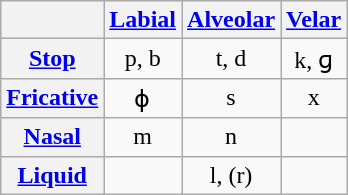<table class="wikitable" style="margin: 0; text-align:center">
<tr>
<th></th>
<th><a href='#'>Labial</a></th>
<th><a href='#'>Alveolar</a></th>
<th><a href='#'>Velar</a></th>
</tr>
<tr>
<th><a href='#'>Stop</a></th>
<td>p, b</td>
<td>t, d</td>
<td>k, ɡ</td>
</tr>
<tr>
<th><a href='#'>Fricative</a></th>
<td>ɸ <f></td>
<td>s</td>
<td>x <h></td>
</tr>
<tr>
<th><a href='#'>Nasal</a></th>
<td>m</td>
<td>n</td>
<td></td>
</tr>
<tr>
<th><a href='#'>Liquid</a></th>
<td></td>
<td>l, (r)</td>
<td></td>
</tr>
</table>
